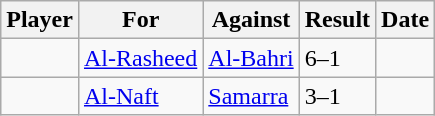<table class="wikitable sortable">
<tr>
<th>Player</th>
<th>For</th>
<th>Against</th>
<th align=center>Result</th>
<th>Date</th>
</tr>
<tr>
<td> </td>
<td><a href='#'>Al-Rasheed</a></td>
<td><a href='#'>Al-Bahri</a></td>
<td>6–1</td>
<td></td>
</tr>
<tr>
<td> </td>
<td><a href='#'>Al-Naft</a></td>
<td><a href='#'>Samarra</a></td>
<td>3–1</td>
<td></td>
</tr>
</table>
